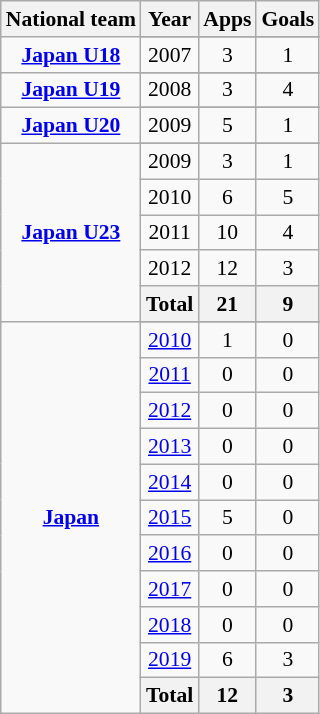<table class="wikitable" style="font-size:90%; text-align: center">
<tr>
<th>National team</th>
<th>Year</th>
<th>Apps</th>
<th>Goals</th>
</tr>
<tr>
<td rowspan="2"><strong><a href='#'>Japan U18</a></strong></td>
</tr>
<tr>
<td>2007</td>
<td>3</td>
<td>1</td>
</tr>
<tr>
<td rowspan="2"><strong><a href='#'>Japan U19</a></strong></td>
</tr>
<tr>
<td>2008</td>
<td>3</td>
<td>4</td>
</tr>
<tr>
<td rowspan="2"><strong><a href='#'>Japan U20</a></strong></td>
</tr>
<tr>
<td>2009</td>
<td>5</td>
<td>1</td>
</tr>
<tr>
<td rowspan="6"><strong><a href='#'>Japan U23</a></strong></td>
</tr>
<tr>
<td>2009</td>
<td>3</td>
<td>1</td>
</tr>
<tr>
<td>2010</td>
<td>6</td>
<td>5</td>
</tr>
<tr>
<td>2011</td>
<td>10</td>
<td>4</td>
</tr>
<tr>
<td>2012</td>
<td>12</td>
<td>3</td>
</tr>
<tr>
<th colspan=1>Total</th>
<th>21</th>
<th>9</th>
</tr>
<tr>
<td rowspan="12"><strong><a href='#'>Japan</a></strong></td>
</tr>
<tr>
<td><a href='#'>2010</a></td>
<td>1</td>
<td>0</td>
</tr>
<tr>
<td><a href='#'>2011</a></td>
<td>0</td>
<td>0</td>
</tr>
<tr>
<td><a href='#'>2012</a></td>
<td>0</td>
<td>0</td>
</tr>
<tr>
<td><a href='#'>2013</a></td>
<td>0</td>
<td>0</td>
</tr>
<tr>
<td><a href='#'>2014</a></td>
<td>0</td>
<td>0</td>
</tr>
<tr>
<td><a href='#'>2015</a></td>
<td>5</td>
<td>0</td>
</tr>
<tr>
<td><a href='#'>2016</a></td>
<td>0</td>
<td>0</td>
</tr>
<tr>
<td><a href='#'>2017</a></td>
<td>0</td>
<td>0</td>
</tr>
<tr>
<td><a href='#'>2018</a></td>
<td>0</td>
<td>0</td>
</tr>
<tr>
<td><a href='#'>2019</a></td>
<td>6</td>
<td>3</td>
</tr>
<tr>
<th colspan=1>Total</th>
<th>12</th>
<th>3</th>
</tr>
</table>
